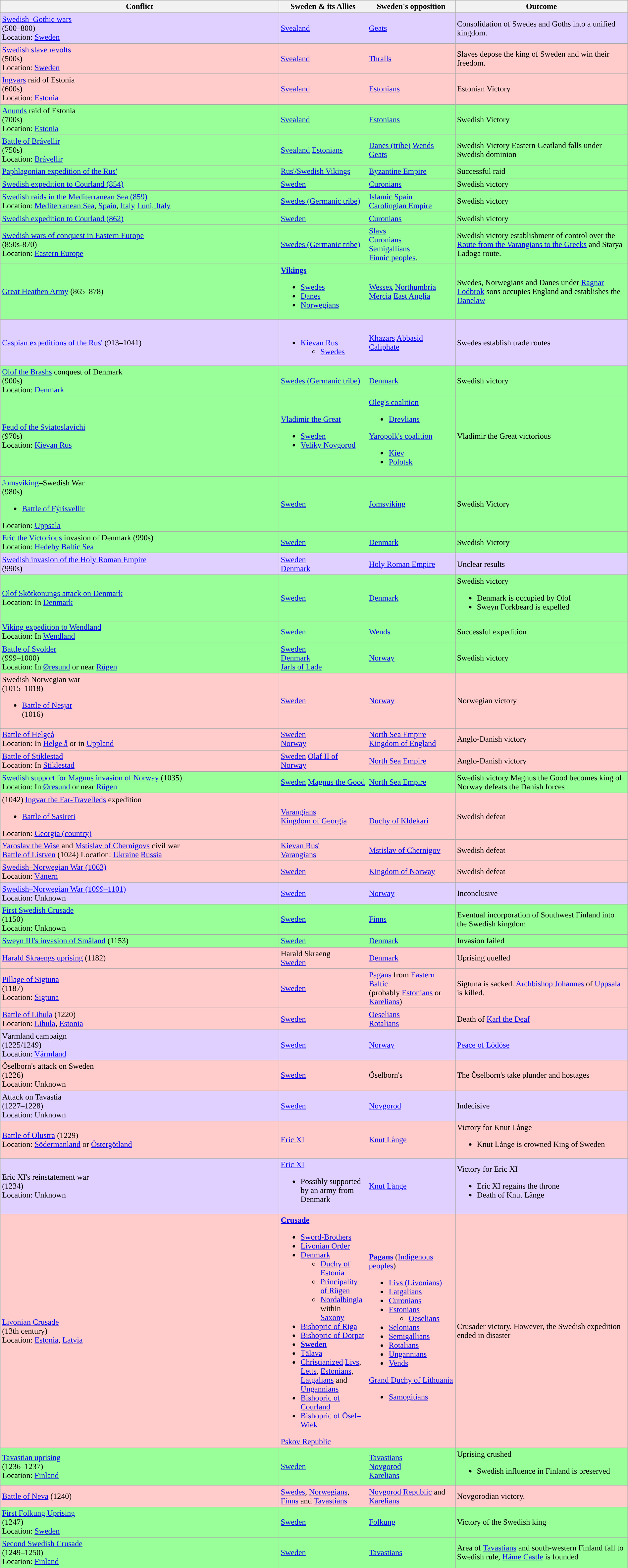<table class="wikitable sortable" width="100%">
<tr>
<th rowspan="1">Conflict</th>
<th rowspan="1" width=170px>Sweden & its Allies</th>
<th rowspan="1" width=170px>Sweden's opposition</th>
<th rowspan="1" width=340px>Outcome</th>
</tr>
<tr bgcolor="#E0D0FF">
<td><a href='#'>Swedish–Gothic wars</a> <br>(500–800)<br>Location: <a href='#'>Sweden</a></td>
<td><a href='#'>Svealand</a></td>
<td><a href='#'>Geats</a></td>
<td>Consolidation of Swedes and Goths into a unified kingdom.</td>
</tr>
<tr bgcolor="#FFCCCB">
<td><a href='#'>Swedish slave revolts</a> <br>(500s)<br>Location: <a href='#'>Sweden</a></td>
<td><a href='#'>Svealand</a></td>
<td><a href='#'>Thralls</a></td>
<td>Slaves depose the king of Sweden and win their freedom.</td>
</tr>
<tr bgcolor="#FFCCCB">
<td><a href='#'>Ingvars</a> raid of Estonia <br>(600s)<br>Location: <a href='#'>Estonia</a></td>
<td><a href='#'>Svealand</a></td>
<td><a href='#'>Estonians</a></td>
<td>Estonian Victory</td>
</tr>
<tr bgcolor="#99ff99">
<td><a href='#'>Anunds</a> raid of Estonia <br>(700s)<br>Location: <a href='#'>Estonia</a></td>
<td><a href='#'>Svealand</a></td>
<td><a href='#'>Estonians</a></td>
<td>Swedish Victory</td>
</tr>
<tr bgcolor="#99ff99">
<td><a href='#'>Battle of Brávellir</a> <br>(750s)<br>Location: <a href='#'>Brávellir</a></td>
<td><a href='#'>Svealand</a> <a href='#'>Estonians</a></td>
<td><a href='#'>Danes (tribe)</a> <a href='#'>Wends</a> <a href='#'>Geats</a></td>
<td>Swedish Victory Eastern Geatland falls under Swedish dominion</td>
</tr>
<tr>
</tr>
<tr bgcolor="#99ff99">
<td><a href='#'>Paphlagonian expedition of the Rus'</a></td>
<td><a href='#'>Rus'</a><a href='#'>/Swedish Vikings</a></td>
<td><a href='#'>Byzantine Empire</a></td>
<td>Successful raid</td>
</tr>
<tr bgcolor="#99ff99">
</tr>
<tr bgcolor="#99ff99">
<td><a href='#'>Swedish expedition to Courland (854)</a></td>
<td><a href='#'>Sweden</a></td>
<td><a href='#'>Curonians</a></td>
<td>Swedish victory</td>
</tr>
<tr bgcolor="#99ff99">
<td><a href='#'>Swedish raids in the Mediterranean Sea (859)</a><br>Location: <a href='#'>Mediterranean Sea</a>, <a href='#'>Spain</a>, <a href='#'>Italy</a> <a href='#'>Luni, Italy</a></td>
<td><a href='#'>Swedes (Germanic tribe)</a></td>
<td><a href='#'>Islamic Spain</a><br><a href='#'>Carolingian Empire</a></td>
<td>Swedish victory</td>
</tr>
<tr bgcolor="#99ff99">
<td><a href='#'>Swedish expedition to Courland (862)</a></td>
<td><a href='#'>Sweden</a></td>
<td><a href='#'>Curonians</a></td>
<td>Swedish victory</td>
</tr>
<tr bgcolor="#99ff99">
<td><a href='#'>Swedish wars of conquest in Eastern Europe</a> <br>(850s-870)<br>Location: <a href='#'>Eastern Europe</a></td>
<td><a href='#'>Swedes (Germanic tribe)</a></td>
<td><a href='#'>Slavs</a> <br> <a href='#'>Curonians</a> <br> <a href='#'>Semigallians</a> <br> <a href='#'>Finnic peoples</a>.</td>
<td>Swedish victory establishment of control over the <a href='#'>Route from the Varangians to the Greeks</a> and Starya Ladoga route.</td>
</tr>
<tr>
</tr>
<tr bgcolor="#99ff99">
<td><a href='#'>Great Heathen Army</a> (865–878)</td>
<td><strong><a href='#'>Vikings</a></strong><br><ul><li><a href='#'>Swedes</a></li><li><a href='#'>Danes</a></li><li><a href='#'>Norwegians</a></li></ul></td>
<td><a href='#'>Wessex</a> <a href='#'>Northumbria</a> <a href='#'>Mercia</a> <a href='#'>East Anglia</a></td>
<td>Swedes, Norwegians and Danes under <a href='#'>Ragnar Lodbrok</a> sons occupies England and establishes the <a href='#'>Danelaw</a></td>
</tr>
<tr bgcolor="#E0D0FF">
<td><a href='#'>Caspian expeditions of the Rus'</a> (913–1041)</td>
<td><br><ul><li><a href='#'>Kievan Rus</a><ul><li><a href='#'>Swedes</a></li></ul></li></ul></td>
<td><a href='#'>Khazars</a> <a href='#'>Abbasid Caliphate</a></td>
<td>Swedes establish trade routes</td>
</tr>
<tr>
</tr>
<tr bgcolor="#99ff99">
<td><a href='#'>Olof the Brashs</a> conquest of Denmark <br>(900s)<br>Location: <a href='#'>Denmark</a></td>
<td><a href='#'>Swedes (Germanic tribe)</a></td>
<td><a href='#'>Denmark</a></td>
<td>Swedish victory</td>
</tr>
<tr>
</tr>
<tr bgcolor="#99ff99">
<td><a href='#'>Feud of the Sviatoslavichi</a><br>(970s)<br>Location: <a href='#'>Kievan Rus</a></td>
<td><a href='#'>Vladimir the Great</a><br><ul><li><a href='#'>Sweden</a></li><li><a href='#'>Veliky Novgorod</a></li></ul></td>
<td><a href='#'>Oleg's coalition</a><br><ul><li><a href='#'>Drevlians</a></li></ul><a href='#'>Yaropolk's coalition</a><ul><li><a href='#'>Kiev</a></li><li><a href='#'>Polotsk</a></li></ul></td>
<td>Vladimir the Great victorious</td>
</tr>
<tr>
</tr>
<tr bgcolor="#99ff99">
<td><a href='#'>Jomsviking</a>–Swedish War<br>(980s)<br><ul><li><a href='#'>Battle of Fýrisvellir</a></li></ul>Location: <a href='#'>Uppsala</a></td>
<td><a href='#'>Sweden</a></td>
<td><a href='#'>Jomsviking</a></td>
<td>Swedish Victory </td>
</tr>
<tr bgcolor="#99ff99">
<td><a href='#'>Eric the Victorious</a> invasion of Denmark (990s)<br>Location: <a href='#'>Hedeby</a> <a href='#'>Baltic Sea</a></td>
<td><a href='#'>Sweden</a></td>
<td><a href='#'>Denmark</a></td>
<td>Swedish Victory <br></td>
</tr>
<tr>
</tr>
<tr bgcolor="#E0D0FF">
<td><a href='#'>Swedish invasion of the Holy Roman Empire</a> <br>(990s)</td>
<td><a href='#'>Sweden</a> <br> <a href='#'>Denmark</a></td>
<td><a href='#'>Holy Roman Empire</a></td>
<td>Unclear results</td>
</tr>
<tr>
</tr>
<tr bgcolor="#99ff99">
<td><a href='#'>Olof Skötkonungs attack on Denmark</a><br>Location: In <a href='#'>Denmark</a></td>
<td><a href='#'>Sweden</a></td>
<td><a href='#'>Denmark</a></td>
<td>Swedish victory<br><ul><li>Denmark is occupied by Olof</li><li>Sweyn Forkbeard is expelled</li></ul></td>
</tr>
<tr>
</tr>
<tr bgcolor="#99ff99">
<td><a href='#'>Viking expedition to Wendland</a><br>Location: In <a href='#'>Wendland</a></td>
<td><a href='#'>Sweden</a></td>
<td><a href='#'>Wends</a></td>
<td>Successful expedition</td>
</tr>
<tr>
</tr>
<tr bgcolor="#99ff99">
<td><a href='#'>Battle of Svolder</a><br>(999–1000)<br>Location: In <a href='#'>Øresund</a> or near <a href='#'>Rügen</a></td>
<td><a href='#'>Sweden</a><br><a href='#'>Denmark</a><br><a href='#'>Jarls of Lade</a></td>
<td><a href='#'>Norway</a></td>
<td>Swedish victory</td>
</tr>
<tr>
</tr>
<tr bgcolor="#FFCCCB">
<td>Swedish Norwegian war <br> (1015–1018)<br><ul><li><a href='#'>Battle of Nesjar</a> <br> (1016)</li></ul></td>
<td><a href='#'>Sweden</a></td>
<td><a href='#'>Norway</a></td>
<td>Norwegian victory</td>
</tr>
<tr>
</tr>
<tr bgcolor="#FFCCCB">
<td><a href='#'>Battle of Helgeå</a><br>Location: In <a href='#'>Helge å</a> or in <a href='#'>Uppland</a></td>
<td><a href='#'>Sweden</a><br><a href='#'>Norway</a></td>
<td><a href='#'>North Sea Empire</a><br> <a href='#'>Kingdom of England</a></td>
<td>Anglo-Danish victory</td>
</tr>
<tr>
</tr>
<tr bgcolor="#FFCCCB">
<td><a href='#'>Battle of Stiklestad</a><br>Location: In <a href='#'>Stiklestad</a></td>
<td><a href='#'>Sweden</a> <a href='#'>Olaf II of Norway</a></td>
<td><a href='#'>North Sea Empire</a><br></td>
<td>Anglo-Danish victory</td>
</tr>
<tr>
</tr>
<tr bgcolor="#99ff99">
<td><a href='#'>Swedish support for Magnus invasion of Norway</a> (1035)<br>Location: In <a href='#'>Øresund</a> or near <a href='#'>Rügen</a></td>
<td><a href='#'>Sweden</a> <a href='#'>Magnus the Good</a></td>
<td><a href='#'>North Sea Empire</a></td>
<td>Swedish victory Magnus the Good becomes king of Norway defeats the Danish forces</td>
</tr>
<tr>
</tr>
<tr bgcolor="#FFCCCB">
<td>(1042) <a href='#'>Ingvar the Far-Travelleds</a> expedition<br><ul><li><a href='#'>Battle of Sasireti</a></li></ul>Location: <a href='#'>Georgia (country)</a></td>
<td><a href='#'>Varangians</a><br><a href='#'>Kingdom of Georgia</a></td>
<td><br><a href='#'>Duchy of Kldekari</a></td>
<td>Swedish defeat</td>
</tr>
<tr>
</tr>
<tr bgcolor="#FFCCCB">
<td><a href='#'>Yaroslav the Wise</a> and <a href='#'>Mstislav of Chernigovs</a> civil war<br><a href='#'>Battle of Listven</a> (1024)
Location: <a href='#'>Ukraine</a> <a href='#'>Russia</a></td>
<td><a href='#'>Kievan Rus'</a><br><a href='#'>Varangians</a></td>
<td><a href='#'>Mstislav of Chernigov</a></td>
<td>Swedish defeat</td>
</tr>
<tr>
</tr>
<tr bgcolor="#FFCCCB">
<td><a href='#'>Swedish–Norwegian War (1063)</a><br>Location: <a href='#'>Vänern</a></td>
<td><a href='#'>Sweden</a></td>
<td><a href='#'>Kingdom of Norway</a></td>
<td>Swedish defeat</td>
</tr>
<tr>
</tr>
<tr bgcolor="#E0D0FF">
<td><a href='#'>Swedish–Norwegian War (1099–1101)</a><br>Location: Unknown</td>
<td><a href='#'>Sweden</a></td>
<td><a href='#'>Norway</a></td>
<td>Inconclusive</td>
</tr>
<tr>
</tr>
<tr bgcolor="#99ff99">
<td><a href='#'>First Swedish Crusade</a><br>(1150)<br>Location: Unknown</td>
<td><a href='#'>Sweden</a></td>
<td><a href='#'>Finns</a></td>
<td>Eventual incorporation of Southwest Finland into the Swedish kingdom</td>
</tr>
<tr>
</tr>
<tr bgcolor="#99ff99">
<td><a href='#'>Sweyn III's invasion of Småland</a> (1153)</td>
<td><a href='#'>Sweden</a></td>
<td><a href='#'>Denmark</a></td>
<td>Invasion failed</td>
</tr>
<tr>
</tr>
<tr bgcolor="#FFCCCB">
<td><a href='#'>Harald Skraengs uprising</a> (1182)</td>
<td>Harald Skraeng <br> <a href='#'>Sweden</a></td>
<td><a href='#'>Denmark</a></td>
<td>Uprising quelled</td>
</tr>
<tr bgcolor="#FFCCCB">
<td><a href='#'>Pillage of Sigtuna</a><br>(1187)<br>Location: <a href='#'>Sigtuna</a></td>
<td><a href='#'>Sweden</a></td>
<td><a href='#'>Pagans</a> from <a href='#'>Eastern Baltic</a><br>(probably <a href='#'>Estonians</a> or <a href='#'>Karelians</a>)</td>
<td>Sigtuna is sacked. <a href='#'>Archbishop Johannes</a> of <a href='#'>Uppsala</a> is killed.</td>
</tr>
<tr bgcolor="#FFCCCB">
<td><a href='#'>Battle of Lihula</a> (1220)<br>Location: <a href='#'>Lihula</a>, <a href='#'>Estonia</a></td>
<td><a href='#'>Sweden</a></td>
<td><a href='#'>Oeselians</a><br><a href='#'>Rotalians</a></td>
<td>Death of <a href='#'>Karl the Deaf</a></td>
</tr>
<tr bgcolor="#E0D0FF">
<td>Värmland campaign <br>(1225/1249)<br>Location: <a href='#'>Värmland</a></td>
<td><a href='#'>Sweden</a></td>
<td><a href='#'>Norway</a></td>
<td><a href='#'>Peace of Lödöse</a></td>
</tr>
<tr bgcolor="#FFCCCB">
<td>Öselborn's attack on Sweden <br>(1226)<br>Location: Unknown</td>
<td><a href='#'>Sweden</a></td>
<td>Öselborn's</td>
<td>The Öselborn's take plunder and hostages</td>
</tr>
<tr bgcolor="#E0D0FF">
<td>Attack on Tavastia <br>(1227–1228)<br>Location: Unknown</td>
<td><a href='#'>Sweden</a></td>
<td><a href='#'>Novgorod</a></td>
<td>Indecisive</td>
</tr>
<tr>
</tr>
<tr bgcolor="#FFCCCB">
<td><a href='#'>Battle of Olustra</a> (1229)<br>Location: <a href='#'>Södermanland</a> or <a href='#'>Östergötland</a></td>
<td><a href='#'>Eric XI</a></td>
<td><a href='#'>Knut Långe</a></td>
<td>Victory for Knut Långe<br><ul><li>Knut Långe is crowned King of Sweden</li></ul></td>
</tr>
<tr bgcolor="#E0D0FF">
<td>Eric XI's reinstatement war <br>(1234)<br>Location: Unknown</td>
<td><a href='#'>Eric XI</a><br><ul><li>Possibly supported by an army from Denmark</li></ul></td>
<td><a href='#'>Knut Långe</a></td>
<td>Victory for Eric XI<br><ul><li>Eric XI regains the throne</li><li>Death of Knut Långe</li></ul></td>
</tr>
<tr bgcolor="#FFCCCB">
<td><a href='#'>Livonian Crusade</a><br>(13th century)<br>Location: <a href='#'>Estonia</a>, <a href='#'>Latvia</a></td>
<td><strong><a href='#'>Crusade</a></strong><br><ul><li><a href='#'>Sword-Brothers</a></li><li><a href='#'>Livonian Order</a></li><li><a href='#'>Denmark</a><ul><li><a href='#'>Duchy of Estonia</a></li><li><a href='#'>Principality of Rügen</a></li><li><a href='#'>Nordalbingia</a> within <a href='#'>Saxony</a></li></ul></li><li><a href='#'>Bishopric of Riga</a></li><li><a href='#'>Bishopric of Dorpat</a></li><li><strong><a href='#'>Sweden</a></strong></li><li><a href='#'>Tālava</a></li><li><a href='#'>Christianized</a> <a href='#'>Livs</a>, <a href='#'>Letts</a>, <a href='#'>Estonians</a>, <a href='#'>Latgalians</a> and <a href='#'>Ungannians</a></li><li><a href='#'>Bishopric of Courland</a></li><li><a href='#'>Bishopric of Ösel–Wiek</a></li></ul><a href='#'>Pskov Republic</a></td>
<td><strong><a href='#'>Pagans</a></strong> (<a href='#'>Indigenous peoples</a>)<br><ul><li><a href='#'>Livs (Livonians)</a></li><li><a href='#'>Latgalians</a></li><li><a href='#'>Curonians</a></li><li><a href='#'>Estonians</a><ul><li><a href='#'>Oeselians</a></li></ul></li><li><a href='#'>Selonians</a></li><li><a href='#'>Semigallians</a></li><li><a href='#'>Rotalians</a></li><li><a href='#'>Ungannians</a></li><li><a href='#'>Vends</a></li></ul><a href='#'>Grand Duchy of Lithuania</a><ul><li><a href='#'>Samogitians</a></li></ul></td>
<td>Crusader victory. However, the Swedish expedition ended in disaster</td>
</tr>
<tr bgcolor="#99ff99">
<td><a href='#'>Tavastian uprising</a><br>(1236–1237)<br>Location: <a href='#'>Finland</a></td>
<td><a href='#'>Sweden</a></td>
<td><a href='#'>Tavastians</a> <br> <a href='#'>Novgorod</a> <br> <a href='#'>Karelians</a></td>
<td>Uprising crushed<br><ul><li>Swedish influence in Finland is preserved</li></ul></td>
</tr>
<tr>
</tr>
<tr bgcolor="#FFCCCB">
<td><a href='#'>Battle of Neva</a> (1240)</td>
<td><a href='#'>Swedes</a>, <a href='#'>Norwegians</a>, <a href='#'>Finns</a> and <a href='#'>Tavastians</a></td>
<td><a href='#'>Novgorod Republic</a> and <a href='#'>Karelians</a></td>
<td>Novgorodian victory.</td>
</tr>
<tr>
</tr>
<tr bgcolor="#99ff99">
<td><a href='#'>First Folkung Uprising</a><br>(1247)<br>Location: <a href='#'>Sweden</a></td>
<td><a href='#'>Sweden</a></td>
<td><a href='#'>Folkung</a></td>
<td>Victory of the Swedish king</td>
</tr>
<tr>
</tr>
<tr>
</tr>
<tr bgcolor="#99ff99">
<td><a href='#'>Second Swedish Crusade</a><br>(1249–1250)<br>Location: <a href='#'>Finland</a></td>
<td><a href='#'>Sweden</a></td>
<td><a href='#'>Tavastians</a></td>
<td>Area of <a href='#'>Tavastians</a> and south-western Finland fall to Swedish rule, <a href='#'>Häme Castle</a> is founded</td>
</tr>
</table>
